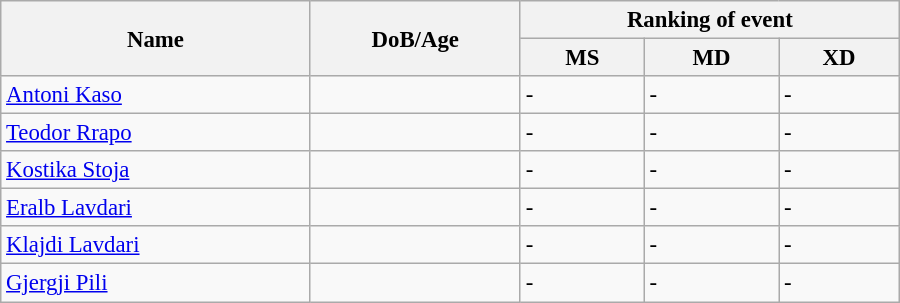<table class="wikitable" style="width:600px; font-size:95%;">
<tr>
<th rowspan="2" align="left">Name</th>
<th rowspan="2" align="left">DoB/Age</th>
<th colspan="3" align="center">Ranking of event</th>
</tr>
<tr>
<th align="center">MS</th>
<th>MD</th>
<th align="center">XD</th>
</tr>
<tr>
<td><a href='#'>Antoni Kaso</a></td>
<td></td>
<td>-</td>
<td>-</td>
<td>-</td>
</tr>
<tr>
<td><a href='#'>Teodor Rrapo</a></td>
<td></td>
<td>-</td>
<td>-</td>
<td>-</td>
</tr>
<tr>
<td><a href='#'>Kostika Stoja</a></td>
<td></td>
<td>-</td>
<td>-</td>
<td>-</td>
</tr>
<tr>
<td><a href='#'>Eralb Lavdari</a></td>
<td></td>
<td>-</td>
<td>-</td>
<td>-</td>
</tr>
<tr>
<td><a href='#'>Klajdi Lavdari</a></td>
<td></td>
<td>-</td>
<td>-</td>
<td>-</td>
</tr>
<tr>
<td><a href='#'>Gjergji Pili</a></td>
<td></td>
<td>-</td>
<td>-</td>
<td>-</td>
</tr>
</table>
